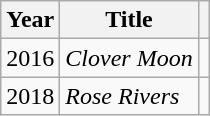<table class="wikitable">
<tr>
<th>Year</th>
<th>Title</th>
<th></th>
</tr>
<tr>
<td>2016</td>
<td><em>Clover Moon</em></td>
<td align="center"></td>
</tr>
<tr>
<td>2018</td>
<td><em>Rose Rivers</em></td>
<td align="center"></td>
</tr>
</table>
